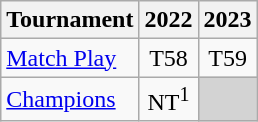<table class="wikitable" style="text-align:center;">
<tr>
<th>Tournament</th>
<th>2022</th>
<th>2023</th>
</tr>
<tr>
<td align="left"><a href='#'>Match Play</a></td>
<td>T58</td>
<td>T59</td>
</tr>
<tr>
<td align="left"><a href='#'>Champions</a></td>
<td>NT<sup>1</sup></td>
<td colspan=1 style="background:#D3D3D3;"></td>
</tr>
</table>
